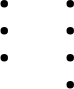<table>
<tr valign="top">
<td><br><ul><li></li><li></li><li></li></ul></td>
<td><br><ul><li></li><li></li><li></li><li></li></ul></td>
</tr>
</table>
